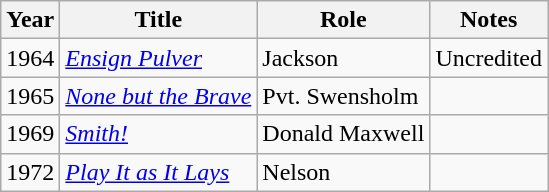<table class="wikitable sortable">
<tr>
<th>Year</th>
<th>Title</th>
<th>Role</th>
<th>Notes</th>
</tr>
<tr>
<td>1964</td>
<td><em><a href='#'>Ensign Pulver</a></em></td>
<td>Jackson</td>
<td>Uncredited</td>
</tr>
<tr>
<td>1965</td>
<td><em><a href='#'>None but the Brave</a></em></td>
<td>Pvt. Swensholm</td>
<td></td>
</tr>
<tr>
<td>1969</td>
<td><em><a href='#'>Smith!</a></em></td>
<td>Donald Maxwell</td>
<td></td>
</tr>
<tr>
<td>1972</td>
<td><a href='#'><em>Play It as It Lays</em></a></td>
<td>Nelson</td>
<td></td>
</tr>
</table>
